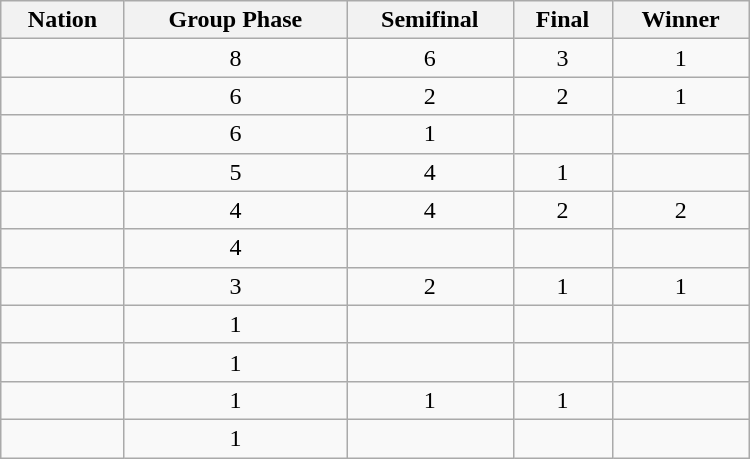<table class="wikitable sortable" style="text-align: center; width:500px ">
<tr>
<th>Nation</th>
<th>Group Phase</th>
<th>Semifinal</th>
<th>Final</th>
<th>Winner</th>
</tr>
<tr>
<td align=left></td>
<td>8</td>
<td>6</td>
<td>3</td>
<td>1</td>
</tr>
<tr>
<td align=left></td>
<td>6</td>
<td>2</td>
<td>2</td>
<td>1</td>
</tr>
<tr>
<td align=left></td>
<td>6</td>
<td>1</td>
<td></td>
<td></td>
</tr>
<tr>
<td align=left></td>
<td>5</td>
<td>4</td>
<td>1</td>
<td></td>
</tr>
<tr>
<td align=left></td>
<td>4</td>
<td>4</td>
<td>2</td>
<td>2</td>
</tr>
<tr>
<td align=left></td>
<td>4</td>
<td></td>
<td></td>
<td></td>
</tr>
<tr>
<td align=left></td>
<td>3</td>
<td>2</td>
<td>1</td>
<td>1</td>
</tr>
<tr>
<td align=left></td>
<td>1</td>
<td></td>
<td></td>
<td></td>
</tr>
<tr>
<td align=left></td>
<td>1</td>
<td></td>
<td></td>
<td></td>
</tr>
<tr>
<td align=left></td>
<td>1</td>
<td>1</td>
<td>1</td>
<td></td>
</tr>
<tr>
<td align=left></td>
<td>1</td>
<td></td>
<td></td>
<td></td>
</tr>
</table>
